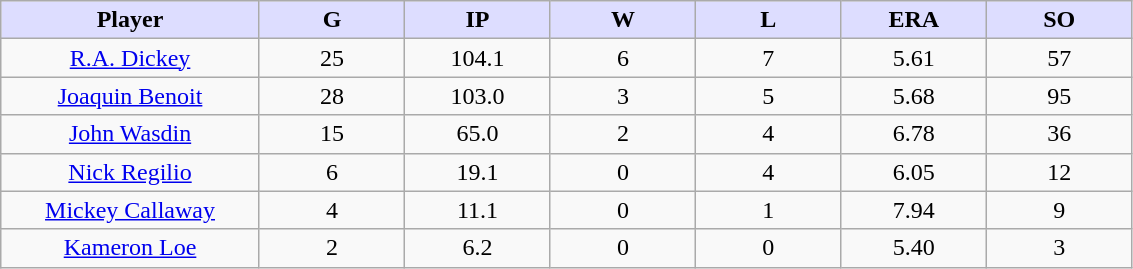<table class="wikitable sortable">
<tr>
<th style="background:#ddf; width:16%;">Player</th>
<th style="background:#ddf; width:9%;">G</th>
<th style="background:#ddf; width:9%;">IP</th>
<th style="background:#ddf; width:9%;">W</th>
<th style="background:#ddf; width:9%;">L</th>
<th style="background:#ddf; width:9%;">ERA</th>
<th style="background:#ddf; width:9%;">SO</th>
</tr>
<tr align=center>
<td><a href='#'>R.A. Dickey</a></td>
<td>25</td>
<td>104.1</td>
<td>6</td>
<td>7</td>
<td>5.61</td>
<td>57</td>
</tr>
<tr align=center>
<td><a href='#'>Joaquin Benoit</a></td>
<td>28</td>
<td>103.0</td>
<td>3</td>
<td>5</td>
<td>5.68</td>
<td>95</td>
</tr>
<tr align=center>
<td><a href='#'>John Wasdin</a></td>
<td>15</td>
<td>65.0</td>
<td>2</td>
<td>4</td>
<td>6.78</td>
<td>36</td>
</tr>
<tr align=center>
<td><a href='#'>Nick Regilio</a></td>
<td>6</td>
<td>19.1</td>
<td>0</td>
<td>4</td>
<td>6.05</td>
<td>12</td>
</tr>
<tr align=center>
<td><a href='#'>Mickey Callaway</a></td>
<td>4</td>
<td>11.1</td>
<td>0</td>
<td>1</td>
<td>7.94</td>
<td>9</td>
</tr>
<tr align=center>
<td><a href='#'>Kameron Loe</a></td>
<td>2</td>
<td>6.2</td>
<td>0</td>
<td>0</td>
<td>5.40</td>
<td>3</td>
</tr>
</table>
